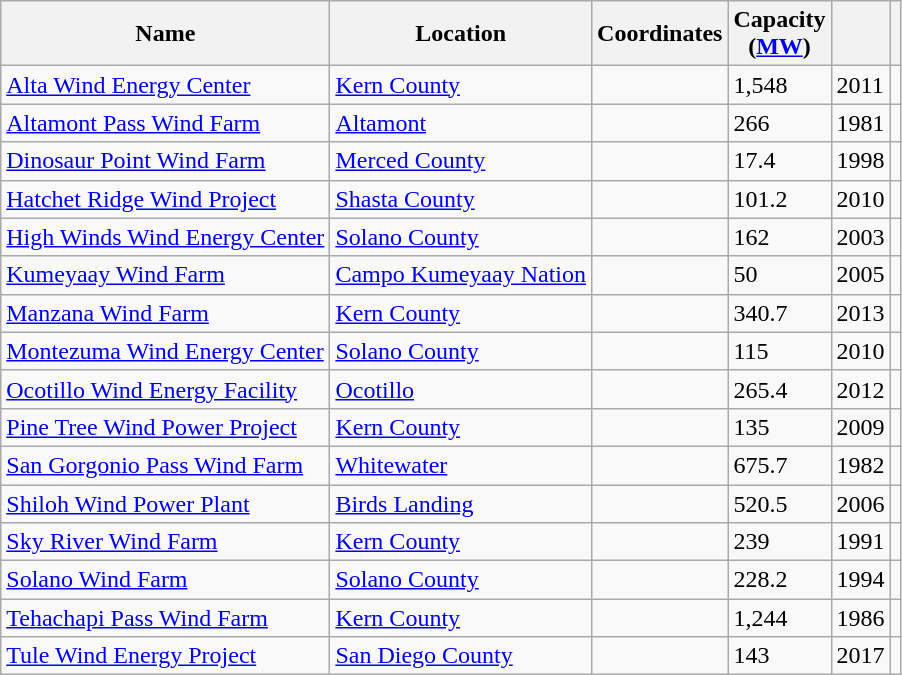<table class="wikitable sortable">
<tr>
<th>Name</th>
<th>Location</th>
<th>Coordinates</th>
<th data-sort-type="number">Capacity<br>(<a href='#'>MW</a>)</th>
<th></th>
<th class="unsortable"></th>
</tr>
<tr>
<td><a href='#'>Alta Wind Energy Center</a></td>
<td><a href='#'>Kern County</a></td>
<td></td>
<td>1,548</td>
<td>2011</td>
<td></td>
</tr>
<tr>
<td><a href='#'>Altamont Pass Wind Farm</a> </td>
<td><a href='#'>Altamont</a></td>
<td></td>
<td>266</td>
<td>1981</td>
<td></td>
</tr>
<tr>
<td><a href='#'>Dinosaur Point Wind Farm</a></td>
<td><a href='#'>Merced County</a></td>
<td></td>
<td>17.4</td>
<td>1998</td>
<td></td>
</tr>
<tr>
<td><a href='#'>Hatchet Ridge Wind Project</a></td>
<td><a href='#'>Shasta County</a></td>
<td></td>
<td>101.2</td>
<td>2010</td>
<td></td>
</tr>
<tr>
<td><a href='#'>High Winds Wind Energy Center</a></td>
<td><a href='#'>Solano County</a></td>
<td></td>
<td>162</td>
<td>2003</td>
<td></td>
</tr>
<tr>
<td><a href='#'>Kumeyaay Wind Farm</a></td>
<td><a href='#'>Campo Kumeyaay Nation</a></td>
<td></td>
<td>50</td>
<td>2005</td>
<td></td>
</tr>
<tr>
<td><a href='#'>Manzana Wind Farm</a></td>
<td><a href='#'>Kern County</a></td>
<td></td>
<td>340.7</td>
<td>2013</td>
<td></td>
</tr>
<tr>
<td><a href='#'>Montezuma Wind Energy Center</a></td>
<td><a href='#'>Solano County</a></td>
<td></td>
<td>115</td>
<td>2010</td>
<td></td>
</tr>
<tr>
<td><a href='#'>Ocotillo Wind Energy Facility</a></td>
<td><a href='#'>Ocotillo</a></td>
<td></td>
<td>265.4</td>
<td>2012</td>
<td></td>
</tr>
<tr>
<td><a href='#'>Pine Tree Wind Power Project</a></td>
<td><a href='#'>Kern County</a></td>
<td></td>
<td>135</td>
<td>2009</td>
<td></td>
</tr>
<tr>
<td><a href='#'>San Gorgonio Pass Wind Farm</a> </td>
<td><a href='#'>Whitewater</a></td>
<td></td>
<td>675.7</td>
<td>1982</td>
<td></td>
</tr>
<tr>
<td><a href='#'>Shiloh Wind Power Plant</a></td>
<td><a href='#'>Birds Landing</a></td>
<td></td>
<td>520.5</td>
<td>2006</td>
<td></td>
</tr>
<tr>
<td><a href='#'>Sky River Wind Farm</a></td>
<td><a href='#'>Kern County</a></td>
<td></td>
<td>239</td>
<td>1991</td>
<td></td>
</tr>
<tr>
<td><a href='#'>Solano Wind Farm</a></td>
<td><a href='#'>Solano County</a></td>
<td></td>
<td>228.2</td>
<td>1994</td>
<td></td>
</tr>
<tr>
<td><a href='#'>Tehachapi Pass Wind Farm</a> </td>
<td><a href='#'>Kern County</a></td>
<td></td>
<td>1,244</td>
<td>1986</td>
<td></td>
</tr>
<tr>
<td><a href='#'>Tule Wind Energy Project</a></td>
<td><a href='#'>San Diego County</a></td>
<td></td>
<td>143</td>
<td>2017</td>
<td></td>
</tr>
</table>
